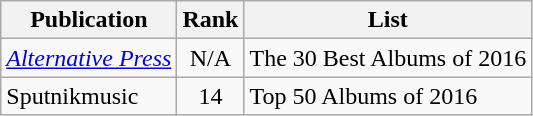<table class="wikitable">
<tr>
<th>Publication</th>
<th>Rank</th>
<th>List</th>
</tr>
<tr Ad>
<td><em><a href='#'>Alternative Press</a></em></td>
<td align=center>N/A</td>
<td>The 30 Best Albums of 2016</td>
</tr>
<tr Ad>
<td>Sputnikmusic</td>
<td align=center>14</td>
<td>Top 50 Albums of 2016</td>
</tr>
</table>
